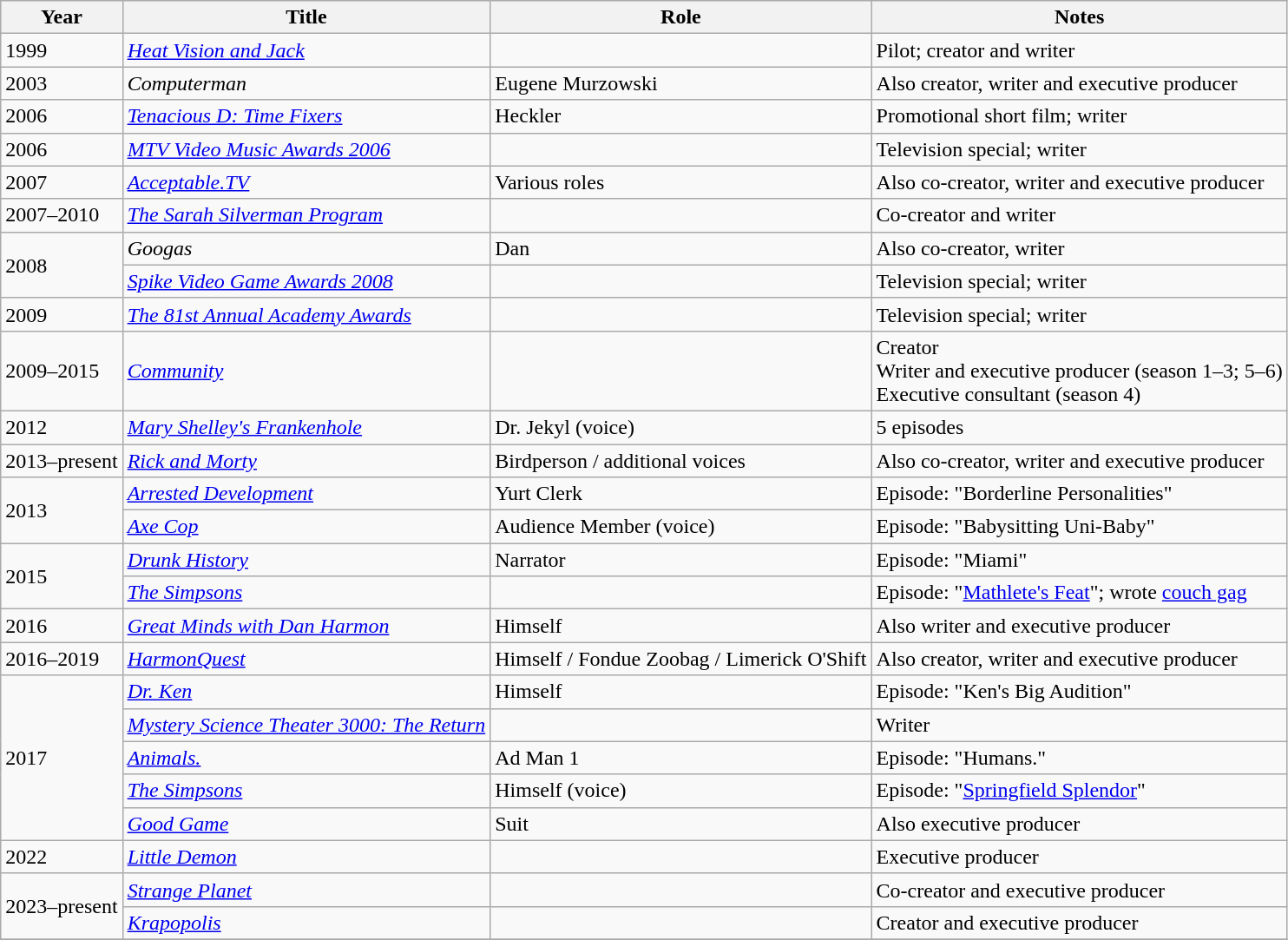<table class="wikitable sortable">
<tr>
<th>Year</th>
<th>Title</th>
<th>Role</th>
<th>Notes</th>
</tr>
<tr>
<td>1999</td>
<td><em><a href='#'>Heat Vision and Jack</a></em></td>
<td></td>
<td>Pilot; creator and writer</td>
</tr>
<tr>
<td>2003</td>
<td><em>Computerman</em></td>
<td>Eugene Murzowski</td>
<td>Also creator, writer and executive producer</td>
</tr>
<tr>
<td>2006</td>
<td><em><a href='#'>Tenacious D: Time Fixers</a></em></td>
<td>Heckler</td>
<td>Promotional short film; writer</td>
</tr>
<tr>
<td>2006</td>
<td><em><a href='#'>MTV Video Music Awards 2006</a></em></td>
<td></td>
<td>Television special; writer</td>
</tr>
<tr>
<td>2007</td>
<td><em><a href='#'>Acceptable.TV</a></em></td>
<td>Various roles</td>
<td>Also co-creator, writer and executive producer</td>
</tr>
<tr>
<td>2007–2010</td>
<td><em><a href='#'>The Sarah Silverman Program</a></em></td>
<td></td>
<td>Co-creator and writer</td>
</tr>
<tr>
<td rowspan="2">2008</td>
<td><em>Googas</em></td>
<td>Dan</td>
<td>Also co-creator, writer</td>
</tr>
<tr>
<td><em><a href='#'>Spike Video Game Awards 2008</a></em></td>
<td></td>
<td>Television special; writer</td>
</tr>
<tr>
<td>2009</td>
<td><em><a href='#'>The 81st Annual Academy Awards</a></em></td>
<td></td>
<td>Television special; writer</td>
</tr>
<tr>
<td>2009–2015</td>
<td><em><a href='#'>Community</a></em></td>
<td></td>
<td>Creator <br> Writer and executive producer (season 1–3; 5–6) <br> Executive consultant (season 4)</td>
</tr>
<tr>
<td>2012</td>
<td><em><a href='#'>Mary Shelley's Frankenhole</a></em></td>
<td>Dr. Jekyl (voice)</td>
<td>5 episodes</td>
</tr>
<tr>
<td>2013–present</td>
<td><em><a href='#'>Rick and Morty</a></em></td>
<td>Birdperson / additional voices</td>
<td>Also co-creator, writer and executive producer</td>
</tr>
<tr>
<td rowspan=2>2013</td>
<td><em><a href='#'>Arrested Development</a></em></td>
<td>Yurt Clerk</td>
<td>Episode: "Borderline Personalities"</td>
</tr>
<tr>
<td><em><a href='#'>Axe Cop</a></em></td>
<td>Audience Member (voice)</td>
<td>Episode: "Babysitting Uni-Baby"</td>
</tr>
<tr>
<td rowspan=2>2015</td>
<td><em><a href='#'>Drunk History</a></em></td>
<td>Narrator</td>
<td>Episode: "Miami"</td>
</tr>
<tr>
<td><em><a href='#'>The Simpsons</a></em></td>
<td></td>
<td>Episode: "<a href='#'>Mathlete's Feat</a>"; wrote <a href='#'>couch gag</a></td>
</tr>
<tr>
<td>2016</td>
<td><em><a href='#'>Great Minds with Dan Harmon</a></em></td>
<td>Himself</td>
<td>Also writer and executive producer</td>
</tr>
<tr>
<td>2016–2019</td>
<td><em><a href='#'>HarmonQuest</a></em></td>
<td>Himself / Fondue Zoobag / Limerick O'Shift</td>
<td>Also creator, writer and executive producer</td>
</tr>
<tr>
<td rowspan="5">2017</td>
<td><em><a href='#'>Dr. Ken</a></em></td>
<td>Himself</td>
<td>Episode: "Ken's Big Audition"</td>
</tr>
<tr>
<td><em><a href='#'>Mystery Science Theater 3000: The Return</a></em></td>
<td></td>
<td>Writer</td>
</tr>
<tr>
<td><em><a href='#'>Animals.</a></em></td>
<td>Ad Man 1</td>
<td>Episode: "Humans."</td>
</tr>
<tr>
<td><em><a href='#'>The Simpsons</a></em></td>
<td>Himself (voice)</td>
<td>Episode: "<a href='#'>Springfield Splendor</a>"</td>
</tr>
<tr>
<td><em><a href='#'>Good Game</a></em></td>
<td>Suit</td>
<td>Also executive producer</td>
</tr>
<tr>
<td rowspan="1">2022</td>
<td><em><a href='#'>Little Demon</a></em></td>
<td></td>
<td>Executive producer</td>
</tr>
<tr>
<td rowspan="2">2023–present</td>
<td><em><a href='#'>Strange Planet</a></em></td>
<td></td>
<td>Co-creator and executive producer</td>
</tr>
<tr>
<td><em><a href='#'>Krapopolis</a></em></td>
<td></td>
<td>Creator and executive producer</td>
</tr>
<tr>
</tr>
</table>
